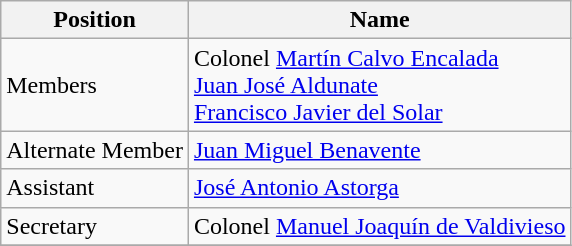<table class="wikitable">
<tr>
<th>Position</th>
<th>Name</th>
</tr>
<tr>
<td>Members</td>
<td>Colonel <a href='#'>Martín Calvo Encalada</a><br><a href='#'>Juan José Aldunate</a><br><a href='#'>Francisco Javier del Solar</a></td>
</tr>
<tr>
<td>Alternate Member</td>
<td><a href='#'>Juan Miguel Benavente</a></td>
</tr>
<tr>
<td>Assistant</td>
<td><a href='#'>José Antonio Astorga</a></td>
</tr>
<tr>
<td>Secretary</td>
<td>Colonel <a href='#'>Manuel Joaquín de Valdivieso</a></td>
</tr>
<tr>
</tr>
</table>
